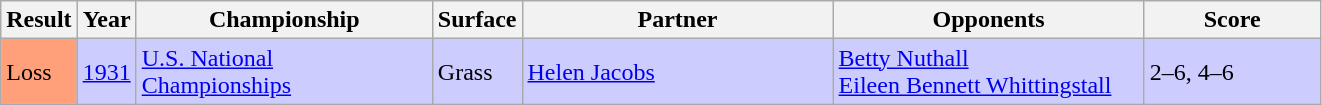<table class="sortable wikitable">
<tr>
<th style="width:40px">Result</th>
<th style="width:30px">Year</th>
<th style="width:190px">Championship</th>
<th style="width:50px">Surface</th>
<th style="width:200px">Partner</th>
<th style="width:200px">Opponents</th>
<th style="width:110px" class="unsortable">Score</th>
</tr>
<tr style="background:#ccf;">
<td style="background:#ffa07a;">Loss</td>
<td><a href='#'>1931</a></td>
<td><a href='#'>U.S. National Championships</a></td>
<td>Grass</td>
<td> <a href='#'>Helen Jacobs</a></td>
<td> <a href='#'>Betty Nuthall</a><br> <a href='#'>Eileen Bennett Whittingstall</a></td>
<td>2–6, 4–6</td>
</tr>
</table>
